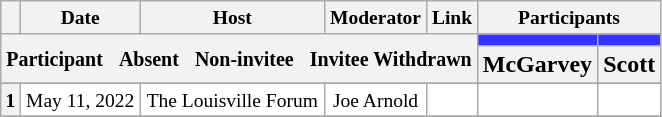<table class="wikitable" style="text-align:center;">
<tr style="font-size:small;">
<th scope="col"></th>
<th scope="col">Date</th>
<th scope="col">Host</th>
<th scope="col">Moderator</th>
<th scope="col">Link</th>
<th scope="col" colspan="2">Participants</th>
</tr>
<tr>
<th colspan="5" rowspan="2"> <small>Participant  </small> <small>Absent  </small> <small>Non-invitee  </small> <small>Invitee Withdrawn</small></th>
<th scope="col" style="background:#3333FF;"></th>
<th scope="col" style="background:#3333FF;"></th>
</tr>
<tr>
<th scope="col">McGarvey</th>
<th scope="col">Scott</th>
</tr>
<tr>
</tr>
<tr style="background:#FFFFFF;font-size:small;">
<th scope="row">1</th>
<td style="white-space:nowrap;">May 11, 2022</td>
<td style="white-space:nowrap;">The Louisville Forum</td>
<td style="white-space:nowrap;">Joe Arnold</td>
<td style="white-space:nowrap;"></td>
<td></td>
<td></td>
</tr>
<tr>
</tr>
</table>
